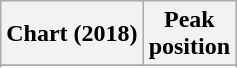<table class="wikitable sortable plainrowheaders" style="text-align:center">
<tr>
<th scope="col">Chart (2018)</th>
<th scope="col">Peak<br> position</th>
</tr>
<tr>
</tr>
<tr>
</tr>
</table>
